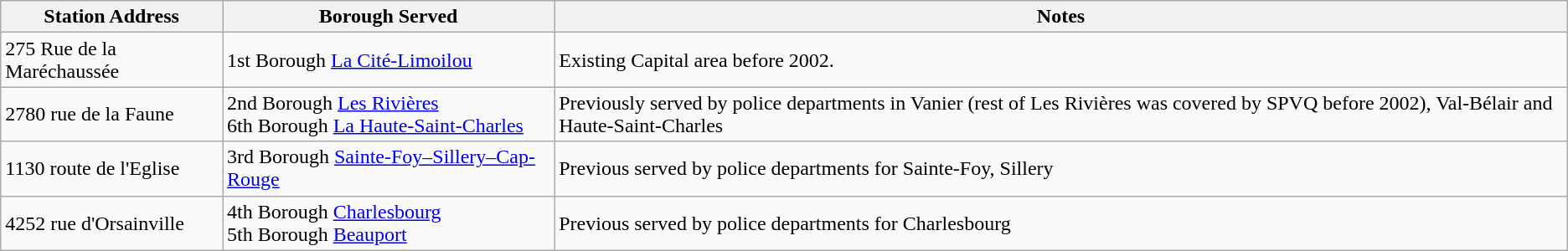<table class=wikitable>
<tr valign=bottom>
<th>Station Address</th>
<th>Borough Served</th>
<th>Notes</th>
</tr>
<tr>
<td>275 Rue de la Maréchaussée</td>
<td>1st Borough <a href='#'>La Cité-Limoilou</a></td>
<td>Existing Capital area before 2002.</td>
</tr>
<tr>
<td>2780 rue de la Faune</td>
<td>2nd Borough <a href='#'>Les Rivières</a> <br> 6th Borough <a href='#'>La Haute-Saint-Charles</a></td>
<td>Previously served by police departments in Vanier (rest of Les Rivières was covered by SPVQ before 2002), Val-Bélair and Haute-Saint-Charles</td>
</tr>
<tr>
<td>1130 route de l'Eglise</td>
<td>3rd Borough <a href='#'>Sainte-Foy–Sillery–Cap-Rouge</a></td>
<td>Previous served by police departments for Sainte-Foy, Sillery</td>
</tr>
<tr>
<td>4252 rue d'Orsainville</td>
<td>4th Borough <a href='#'>Charlesbourg</a> <br> 5th Borough <a href='#'>Beauport</a></td>
<td>Previous served by police departments for Charlesbourg</td>
</tr>
</table>
